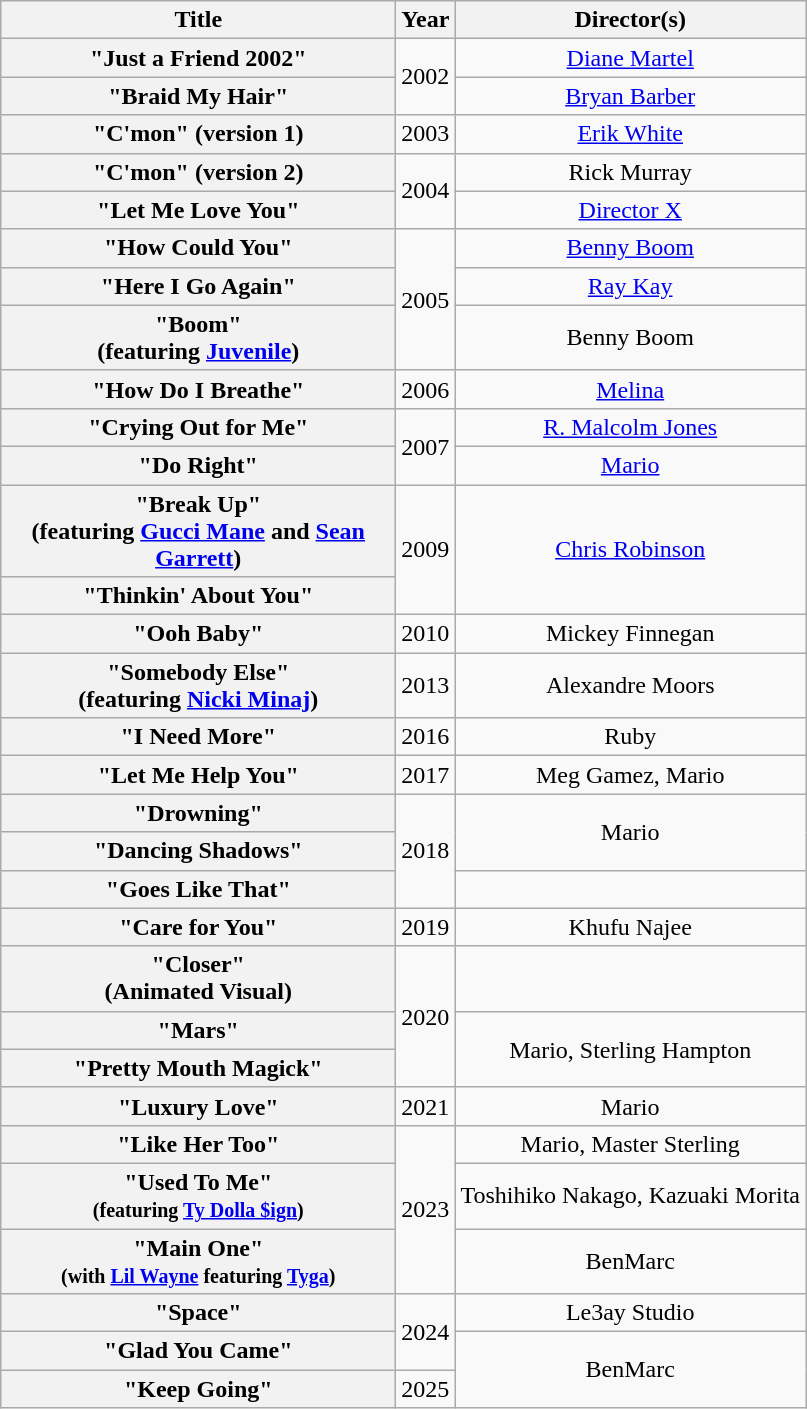<table class="wikitable plainrowheaders" style="text-align:center;">
<tr>
<th scope="col" style="width:16em;">Title</th>
<th scope="col">Year</th>
<th scope="col">Director(s)</th>
</tr>
<tr>
<th scope="row">"Just a Friend 2002"</th>
<td rowspan="2">2002</td>
<td><a href='#'>Diane Martel</a></td>
</tr>
<tr>
<th scope="row">"Braid My Hair"</th>
<td><a href='#'>Bryan Barber</a></td>
</tr>
<tr>
<th scope="row">"C'mon" (version 1)</th>
<td>2003</td>
<td><a href='#'>Erik White</a></td>
</tr>
<tr>
<th scope="row">"C'mon" (version 2)</th>
<td rowspan="2">2004</td>
<td>Rick Murray</td>
</tr>
<tr>
<th scope="row">"Let Me Love You"</th>
<td><a href='#'>Director X</a></td>
</tr>
<tr>
<th scope="row">"How Could You"</th>
<td rowspan="3">2005</td>
<td><a href='#'>Benny Boom</a></td>
</tr>
<tr>
<th scope="row">"Here I Go Again"</th>
<td><a href='#'>Ray Kay</a></td>
</tr>
<tr>
<th scope="row">"Boom"<br><span>(featuring <a href='#'>Juvenile</a>)</span></th>
<td>Benny Boom</td>
</tr>
<tr>
<th scope="row">"How Do I Breathe"</th>
<td rowspan="1">2006</td>
<td><a href='#'>Melina</a></td>
</tr>
<tr>
<th scope="row">"Crying Out for Me"</th>
<td rowspan="2">2007</td>
<td><a href='#'>R. Malcolm Jones</a></td>
</tr>
<tr>
<th scope="row">"Do Right"</th>
<td><a href='#'>Mario</a></td>
</tr>
<tr>
<th scope="row">"Break Up"<br><span>(featuring <a href='#'>Gucci Mane</a> and <a href='#'>Sean Garrett</a>)</span></th>
<td rowspan="2">2009</td>
<td rowspan="2"><a href='#'>Chris Robinson</a></td>
</tr>
<tr>
<th scope="row">"Thinkin' About You"</th>
</tr>
<tr>
<th scope="row">"Ooh Baby"</th>
<td>2010</td>
<td>Mickey Finnegan</td>
</tr>
<tr>
<th scope="row">"Somebody Else"<br><span>(featuring <a href='#'>Nicki Minaj</a>)</span></th>
<td>2013</td>
<td>Alexandre Moors</td>
</tr>
<tr>
<th scope="row">"I Need More"</th>
<td>2016</td>
<td>Ruby</td>
</tr>
<tr>
<th scope="row">"Let Me Help You"</th>
<td>2017</td>
<td>Meg Gamez, Mario</td>
</tr>
<tr>
<th scope="row">"Drowning"</th>
<td rowspan="3">2018</td>
<td rowspan="2">Mario</td>
</tr>
<tr>
<th scope="row">"Dancing Shadows"</th>
</tr>
<tr>
<th scope="row">"Goes Like That"</th>
<td></td>
</tr>
<tr>
<th scope="row">"Care for You"</th>
<td>2019</td>
<td>Khufu Najee</td>
</tr>
<tr>
<th scope="row">"Closer" <br>(Animated Visual)</th>
<td rowspan="3">2020</td>
<td></td>
</tr>
<tr>
<th scope="row">"Mars"</th>
<td rowspan="2">Mario, Sterling Hampton</td>
</tr>
<tr>
<th scope="row">"Pretty Mouth Magick"</th>
</tr>
<tr>
<th scope="row">"Luxury Love"</th>
<td>2021</td>
<td>Mario</td>
</tr>
<tr>
<th scope="row">"Like Her Too"</th>
<td rowspan="3">2023</td>
<td>Mario, Master Sterling</td>
</tr>
<tr>
<th scope="row">"Used To Me"<br><small>(featuring <a href='#'>Ty Dolla $ign</a>)</small></th>
<td>Toshihiko Nakago, Kazuaki Morita</td>
</tr>
<tr>
<th scope="row">"Main One"<br><small>(with <a href='#'>Lil Wayne</a> featuring <a href='#'>Tyga</a>)</small></th>
<td>BenMarc</td>
</tr>
<tr>
<th scope="row">"Space"</th>
<td rowspan="2">2024</td>
<td>Le3ay Studio</td>
</tr>
<tr>
<th scope="row">"Glad You Came"</th>
<td rowspan="2">BenMarc</td>
</tr>
<tr>
<th scope="row">"Keep Going"</th>
<td>2025</td>
</tr>
</table>
